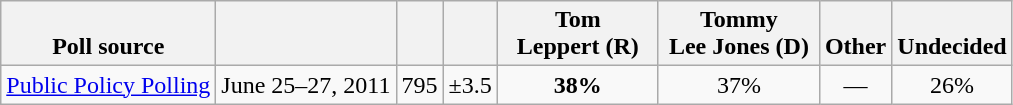<table class="wikitable" style="text-align:center">
<tr valign=bottom>
<th>Poll source</th>
<th></th>
<th></th>
<th></th>
<th style="width:100px;">Tom<br>Leppert (R)</th>
<th style="width:100px;">Tommy<br>Lee Jones (D)</th>
<th>Other</th>
<th>Undecided</th>
</tr>
<tr>
<td align=left><a href='#'>Public Policy Polling</a></td>
<td>June 25–27, 2011</td>
<td>795</td>
<td>±3.5</td>
<td><strong>38%</strong></td>
<td>37%</td>
<td>—</td>
<td>26%</td>
</tr>
</table>
